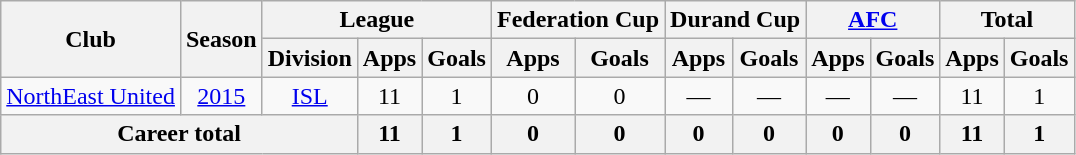<table class="wikitable" style="text-align: center;">
<tr>
<th rowspan="2">Club</th>
<th rowspan="2">Season</th>
<th colspan="3">League</th>
<th colspan="2">Federation Cup</th>
<th colspan="2">Durand Cup</th>
<th colspan="2"><a href='#'>AFC</a></th>
<th colspan="2">Total</th>
</tr>
<tr>
<th>Division</th>
<th>Apps</th>
<th>Goals</th>
<th>Apps</th>
<th>Goals</th>
<th>Apps</th>
<th>Goals</th>
<th>Apps</th>
<th>Goals</th>
<th>Apps</th>
<th>Goals</th>
</tr>
<tr>
<td rowspan="1"><a href='#'>NorthEast United</a></td>
<td><a href='#'>2015</a></td>
<td><a href='#'>ISL</a></td>
<td>11</td>
<td>1</td>
<td>0</td>
<td>0</td>
<td>—</td>
<td>—</td>
<td>—</td>
<td>—</td>
<td>11</td>
<td>1</td>
</tr>
<tr>
<th colspan="3">Career total</th>
<th>11</th>
<th>1</th>
<th>0</th>
<th>0</th>
<th>0</th>
<th>0</th>
<th>0</th>
<th>0</th>
<th>11</th>
<th>1</th>
</tr>
</table>
